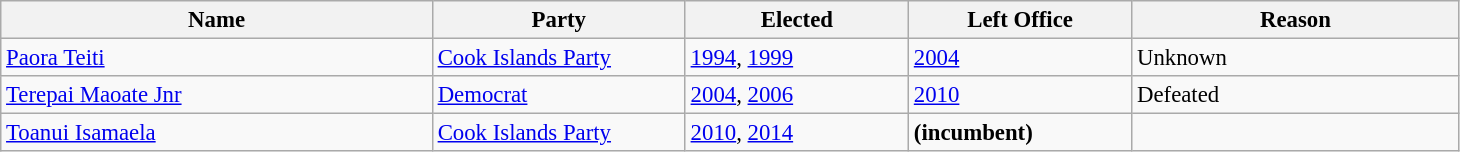<table class="wikitable" width="77%" style="font-size:95%;">
<tr>
<th width=29%>Name</th>
<th width=17%>Party</th>
<th width=15%>Elected</th>
<th width=15%>Left Office</th>
<th width=22%>Reason</th>
</tr>
<tr>
<td><a href='#'>Paora Teiti</a></td>
<td bgcolor=><a href='#'>Cook Islands Party</a></td>
<td><a href='#'>1994</a>, <a href='#'>1999</a></td>
<td><a href='#'>2004</a></td>
<td>Unknown</td>
</tr>
<tr>
<td><a href='#'>Terepai Maoate Jnr</a></td>
<td bgcolor=><a href='#'>Democrat</a></td>
<td><a href='#'>2004</a>, <a href='#'>2006</a></td>
<td><a href='#'>2010</a></td>
<td>Defeated</td>
</tr>
<tr>
<td><a href='#'>Toanui Isamaela</a></td>
<td bgcolor=><a href='#'>Cook Islands Party</a></td>
<td><a href='#'>2010</a>, <a href='#'>2014</a></td>
<td><strong>(incumbent)</strong></td>
<td></td>
</tr>
</table>
